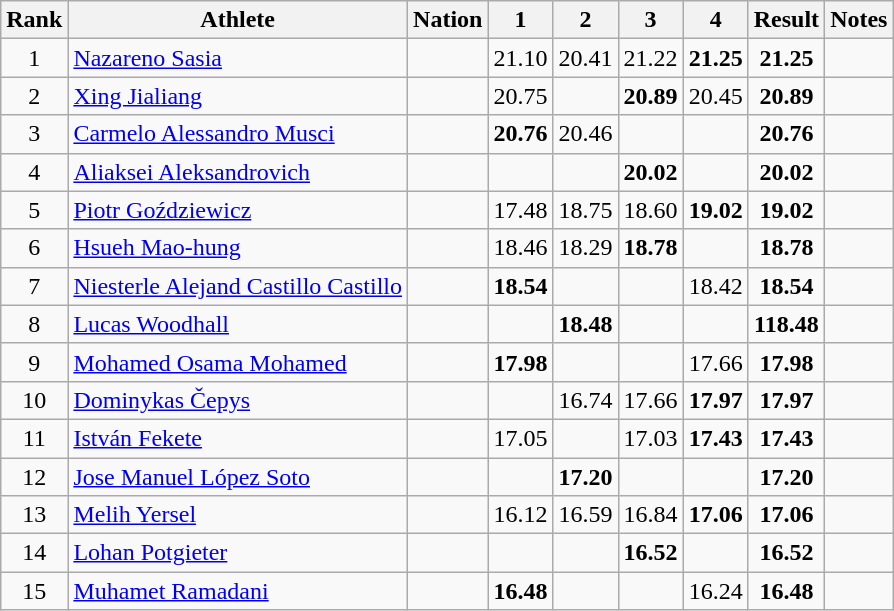<table class="wikitable sortable" style="text-align:center">
<tr>
<th>Rank</th>
<th>Athlete</th>
<th>Nation</th>
<th>1</th>
<th>2</th>
<th>3</th>
<th>4</th>
<th>Result</th>
<th>Notes</th>
</tr>
<tr>
<td>1</td>
<td align=left><a href='#'>Nazareno Sasia</a></td>
<td align=left></td>
<td>21.10</td>
<td>20.41</td>
<td>21.22</td>
<td><strong>21.25</strong></td>
<td><strong>21.25</strong></td>
<td></td>
</tr>
<tr>
<td>2</td>
<td align=left><a href='#'>Xing Jialiang</a></td>
<td align=left></td>
<td>20.75</td>
<td></td>
<td><strong>20.89</strong></td>
<td>20.45</td>
<td><strong>20.89</strong></td>
<td></td>
</tr>
<tr>
<td>3</td>
<td align=left><a href='#'>Carmelo Alessandro Musci</a></td>
<td align=left></td>
<td><strong>20.76</strong></td>
<td>20.46</td>
<td></td>
<td></td>
<td><strong>20.76</strong></td>
<td></td>
</tr>
<tr>
<td>4</td>
<td align=left><a href='#'>Aliaksei Aleksandrovich</a></td>
<td align=left></td>
<td></td>
<td></td>
<td><strong>20.02</strong></td>
<td></td>
<td><strong>20.02</strong></td>
<td></td>
</tr>
<tr>
<td>5</td>
<td align=left><a href='#'>Piotr Goździewicz</a></td>
<td align=left></td>
<td>17.48</td>
<td>18.75</td>
<td>18.60</td>
<td><strong>19.02</strong></td>
<td><strong>19.02</strong></td>
<td></td>
</tr>
<tr>
<td>6</td>
<td align=left><a href='#'>Hsueh Mao-hung</a></td>
<td align=left></td>
<td>18.46</td>
<td>18.29</td>
<td><strong>18.78</strong></td>
<td></td>
<td><strong>18.78</strong></td>
<td></td>
</tr>
<tr>
<td>7</td>
<td align=left><a href='#'>Niesterle Alejand Castillo Castillo</a></td>
<td align=left></td>
<td><strong>18.54</strong></td>
<td></td>
<td></td>
<td>18.42</td>
<td><strong>18.54</strong></td>
<td></td>
</tr>
<tr>
<td>8</td>
<td align=left><a href='#'>Lucas Woodhall</a></td>
<td align=left></td>
<td></td>
<td><strong>18.48</strong></td>
<td></td>
<td></td>
<td><strong>118.48</strong></td>
<td></td>
</tr>
<tr>
<td>9</td>
<td align=left><a href='#'>Mohamed Osama Mohamed</a></td>
<td align=left></td>
<td><strong>17.98</strong></td>
<td></td>
<td></td>
<td>17.66</td>
<td><strong>17.98</strong></td>
<td></td>
</tr>
<tr>
<td>10</td>
<td align=left><a href='#'>Dominykas Čepys</a></td>
<td align=left></td>
<td></td>
<td>16.74</td>
<td>17.66</td>
<td><strong>17.97</strong></td>
<td><strong>17.97 </strong></td>
<td></td>
</tr>
<tr>
<td>11</td>
<td align=left><a href='#'>István Fekete</a></td>
<td align=left></td>
<td>17.05</td>
<td></td>
<td>17.03</td>
<td><strong>17.43</strong></td>
<td><strong>17.43</strong></td>
<td></td>
</tr>
<tr>
<td>12</td>
<td align=left><a href='#'>Jose Manuel López Soto</a></td>
<td align=left></td>
<td></td>
<td><strong>17.20</strong></td>
<td></td>
<td></td>
<td><strong>17.20</strong></td>
<td></td>
</tr>
<tr>
<td>13</td>
<td align=left><a href='#'>Melih Yersel</a></td>
<td align=left></td>
<td>16.12</td>
<td>16.59</td>
<td>16.84</td>
<td><strong>17.06</strong></td>
<td><strong>17.06</strong></td>
<td></td>
</tr>
<tr>
<td>14</td>
<td align=left><a href='#'>Lohan Potgieter</a></td>
<td align=left></td>
<td></td>
<td></td>
<td><strong>16.52</strong></td>
<td></td>
<td><strong>16.52</strong></td>
<td></td>
</tr>
<tr>
<td>15</td>
<td align=left><a href='#'>Muhamet Ramadani</a></td>
<td align=left></td>
<td><strong>16.48</strong></td>
<td></td>
<td></td>
<td>16.24</td>
<td><strong>16.48</strong></td>
<td></td>
</tr>
</table>
